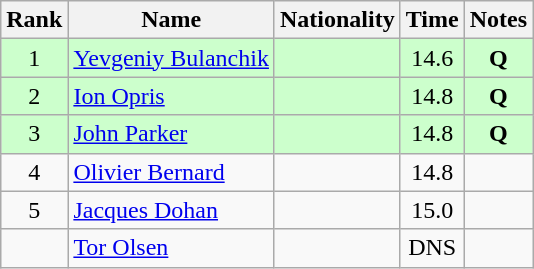<table class="wikitable sortable" style="text-align:center">
<tr>
<th>Rank</th>
<th>Name</th>
<th>Nationality</th>
<th>Time</th>
<th>Notes</th>
</tr>
<tr bgcolor=ccffcc>
<td>1</td>
<td align=left><a href='#'>Yevgeniy Bulanchik</a></td>
<td align=left></td>
<td>14.6</td>
<td><strong>Q</strong></td>
</tr>
<tr bgcolor=ccffcc>
<td>2</td>
<td align=left><a href='#'>Ion Opris</a></td>
<td align=left></td>
<td>14.8</td>
<td><strong>Q</strong></td>
</tr>
<tr bgcolor=ccffcc>
<td>3</td>
<td align=left><a href='#'>John Parker</a></td>
<td align=left></td>
<td>14.8</td>
<td><strong>Q</strong></td>
</tr>
<tr>
<td>4</td>
<td align=left><a href='#'>Olivier Bernard</a></td>
<td align=left></td>
<td>14.8</td>
<td></td>
</tr>
<tr>
<td>5</td>
<td align=left><a href='#'>Jacques Dohan</a></td>
<td align=left></td>
<td>15.0</td>
<td></td>
</tr>
<tr>
<td></td>
<td align=left><a href='#'>Tor Olsen</a></td>
<td align=left></td>
<td>DNS</td>
<td></td>
</tr>
</table>
